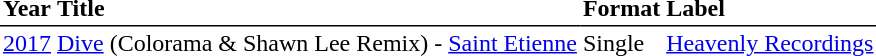<table border=0 cellpadding=2 style="border-collapse:collapse;">
<tr style="border-bottom:1px solid black;">
<th align=left>Year</th>
<th align=left>Title</th>
<th align=left>Format</th>
<th align=left>Label</th>
</tr>
<tr>
<td><a href='#'>2017</a></td>
<td><a href='#'>Dive</a> (Colorama & Shawn Lee Remix) - <a href='#'>Saint Etienne</a></td>
<td>Single</td>
<td><a href='#'>Heavenly Recordings</a></td>
</tr>
</table>
